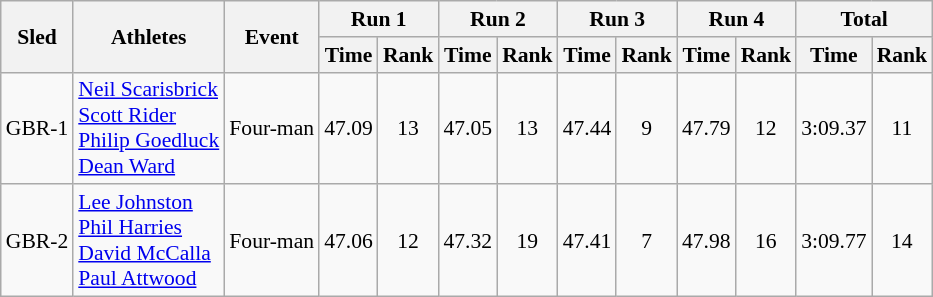<table class="wikitable"  border="1" style="font-size:90%">
<tr>
<th rowspan="2">Sled</th>
<th rowspan="2">Athletes</th>
<th rowspan="2">Event</th>
<th colspan="2">Run 1</th>
<th colspan="2">Run 2</th>
<th colspan="2">Run 3</th>
<th colspan="2">Run 4</th>
<th colspan="2">Total</th>
</tr>
<tr>
<th>Time</th>
<th>Rank</th>
<th>Time</th>
<th>Rank</th>
<th>Time</th>
<th>Rank</th>
<th>Time</th>
<th>Rank</th>
<th>Time</th>
<th>Rank</th>
</tr>
<tr>
<td align="center">GBR-1</td>
<td><a href='#'>Neil Scarisbrick</a><br><a href='#'>Scott Rider</a><br><a href='#'>Philip Goedluck</a><br><a href='#'>Dean Ward</a></td>
<td>Four-man</td>
<td align="center">47.09</td>
<td align="center">13</td>
<td align="center">47.05</td>
<td align="center">13</td>
<td align="center">47.44</td>
<td align="center">9</td>
<td align="center">47.79</td>
<td align="center">12</td>
<td align="center">3:09.37</td>
<td align="center">11</td>
</tr>
<tr>
<td align="center">GBR-2</td>
<td><a href='#'>Lee Johnston</a><br><a href='#'>Phil Harries</a><br><a href='#'>David McCalla</a><br><a href='#'>Paul Attwood</a></td>
<td>Four-man</td>
<td align="center">47.06</td>
<td align="center">12</td>
<td align="center">47.32</td>
<td align="center">19</td>
<td align="center">47.41</td>
<td align="center">7</td>
<td align="center">47.98</td>
<td align="center">16</td>
<td align="center">3:09.77</td>
<td align="center">14</td>
</tr>
</table>
